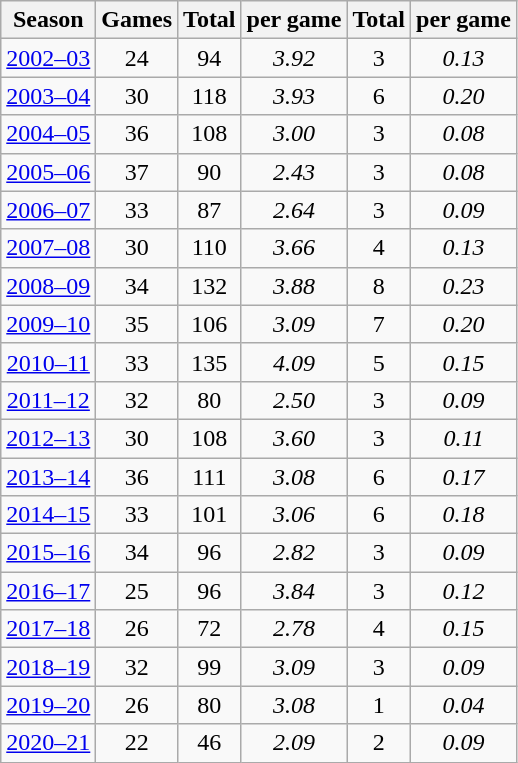<table class="wikitable" style="text-align:center">
<tr>
<th>Season</th>
<th>Games</th>
<th>Total </th>
<th> per game</th>
<th>Total </th>
<th> per game</th>
</tr>
<tr>
<td><a href='#'>2002–03</a></td>
<td>24</td>
<td>94</td>
<td><em>3.92</em></td>
<td>3</td>
<td><em>0.13</em></td>
</tr>
<tr>
<td><a href='#'>2003–04</a></td>
<td>30</td>
<td>118</td>
<td><em>3.93</em></td>
<td>6</td>
<td><em>0.20</em></td>
</tr>
<tr>
<td><a href='#'>2004–05</a></td>
<td>36</td>
<td>108</td>
<td><em>3.00</em></td>
<td>3</td>
<td><em>0.08</em></td>
</tr>
<tr>
<td><a href='#'>2005–06</a></td>
<td>37</td>
<td>90</td>
<td><em>2.43</em></td>
<td>3</td>
<td><em>0.08</em></td>
</tr>
<tr>
<td><a href='#'>2006–07</a></td>
<td>33</td>
<td>87</td>
<td><em>2.64</em></td>
<td>3</td>
<td><em>0.09</em></td>
</tr>
<tr>
<td><a href='#'>2007–08</a></td>
<td>30</td>
<td>110</td>
<td><em>3.66</em></td>
<td>4</td>
<td><em>0.13</em></td>
</tr>
<tr>
<td><a href='#'>2008–09</a></td>
<td>34</td>
<td>132</td>
<td><em>3.88</em></td>
<td>8</td>
<td><em>0.23</em></td>
</tr>
<tr>
<td><a href='#'>2009–10</a></td>
<td>35</td>
<td>106</td>
<td><em>3.09</em></td>
<td>7</td>
<td><em>0.20</em></td>
</tr>
<tr>
<td><a href='#'>2010–11</a></td>
<td>33</td>
<td>135</td>
<td><em>4.09</em></td>
<td>5</td>
<td><em>0.15</em></td>
</tr>
<tr>
<td><a href='#'>2011–12</a></td>
<td>32</td>
<td>80</td>
<td><em>2.50</em></td>
<td>3</td>
<td><em>0.09</em></td>
</tr>
<tr>
<td><a href='#'>2012–13</a></td>
<td>30</td>
<td>108</td>
<td><em>3.60</em></td>
<td>3</td>
<td><em>0.11</em></td>
</tr>
<tr>
<td><a href='#'>2013–14</a></td>
<td>36</td>
<td>111</td>
<td><em>3.08</em></td>
<td>6</td>
<td><em>0.17</em></td>
</tr>
<tr>
<td><a href='#'>2014–15</a></td>
<td>33</td>
<td>101</td>
<td><em>3.06</em></td>
<td>6</td>
<td><em>0.18</em></td>
</tr>
<tr>
<td><a href='#'>2015–16</a></td>
<td>34</td>
<td>96</td>
<td><em>2.82</em></td>
<td>3</td>
<td><em>0.09</em></td>
</tr>
<tr>
<td><a href='#'>2016–17</a></td>
<td>25</td>
<td>96</td>
<td><em>3.84</em></td>
<td>3</td>
<td><em>0.12</em></td>
</tr>
<tr>
<td><a href='#'>2017–18</a></td>
<td>26</td>
<td>72</td>
<td><em>2.78</em></td>
<td>4</td>
<td><em>0.15</em></td>
</tr>
<tr>
<td><a href='#'>2018–19</a></td>
<td>32</td>
<td>99</td>
<td><em>3.09</em></td>
<td>3</td>
<td><em>0.09</em></td>
</tr>
<tr>
<td><a href='#'>2019–20</a></td>
<td>26</td>
<td>80</td>
<td><em>3.08</em></td>
<td>1</td>
<td><em>0.04</em></td>
</tr>
<tr>
<td><a href='#'>2020–21</a></td>
<td>22</td>
<td>46</td>
<td><em>2.09</em></td>
<td>2</td>
<td><em>0.09</em></td>
</tr>
</table>
